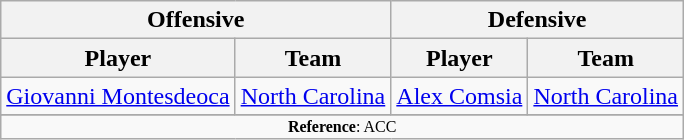<table class="wikitable">
<tr>
<th colspan="2">Offensive</th>
<th colspan="2">Defensive</th>
</tr>
<tr>
<th>Player</th>
<th>Team</th>
<th>Player</th>
<th>Team</th>
</tr>
<tr>
<td><a href='#'>Giovanni Montesdeoca</a></td>
<td><a href='#'>North Carolina</a></td>
<td><a href='#'>Alex Comsia</a></td>
<td><a href='#'>North Carolina</a></td>
</tr>
<tr>
</tr>
<tr>
<td colspan="12"  style="font-size:8pt; text-align:center;"><strong>Reference</strong>: ACC</td>
</tr>
</table>
